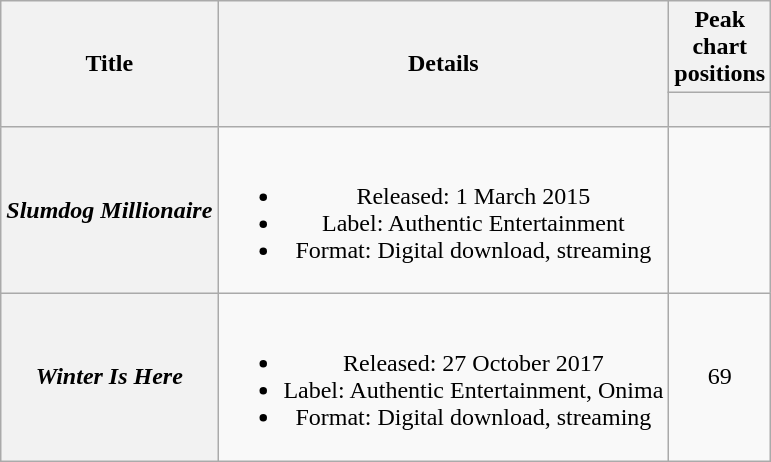<table class="wikitable plainrowheaders" style="text-align:center;">
<tr>
<th scope="col" rowspan="2">Title</th>
<th scope="col" rowspan="2">Details</th>
<th scope="col" colspan="1">Peak chart positions</th>
</tr>
<tr>
<th style="width:3em; font-size:85%;"><a href='#'></a><br></th>
</tr>
<tr>
<th scope="row"><em>Slumdog Millionaire</em></th>
<td><br><ul><li>Released: 1 March 2015</li><li>Label: Authentic Entertainment</li><li>Format: Digital download, streaming</li></ul></td>
</tr>
<tr>
<th scope="row"><em>Winter Is Here</em></th>
<td><br><ul><li>Released: 27 October 2017</li><li>Label: Authentic Entertainment, Onima</li><li>Format: Digital download, streaming</li></ul></td>
<td>69</td>
</tr>
</table>
